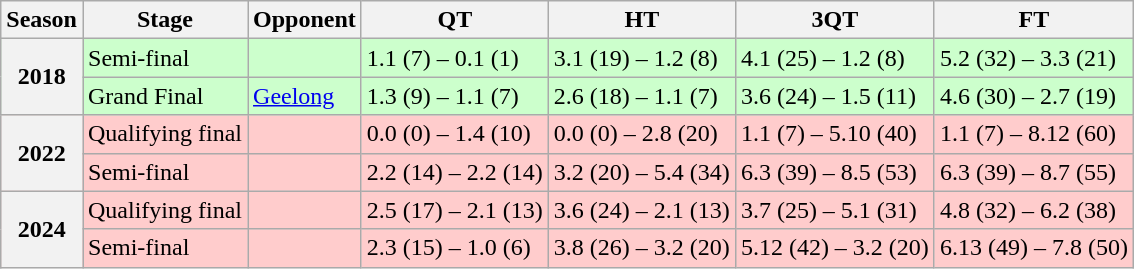<table class="wikitable">
<tr>
<th>Season</th>
<th>Stage</th>
<th>Opponent</th>
<th>QT</th>
<th>HT</th>
<th>3QT</th>
<th>FT</th>
</tr>
<tr style=background:#cfc>
<th rowspan=2>2018</th>
<td>Semi-final</td>
<td></td>
<td>1.1 (7) – 0.1 (1)</td>
<td>3.1 (19) – 1.2 (8)</td>
<td>4.1 (25) – 1.2 (8)</td>
<td>5.2 (32) – 3.3 (21)</td>
</tr>
<tr style=background:#cfc>
<td>Grand Final</td>
<td><a href='#'>Geelong</a></td>
<td>1.3 (9) – 1.1 (7)</td>
<td>2.6 (18) – 1.1 (7)</td>
<td>3.6 (24) – 1.5 (11)</td>
<td>4.6 (30) – 2.7 (19)</td>
</tr>
<tr style=background:#fcc>
<th rowspan=2>2022</th>
<td>Qualifying final</td>
<td></td>
<td>0.0 (0) – 1.4 (10)</td>
<td>0.0 (0) – 2.8 (20)</td>
<td>1.1 (7) – 5.10 (40)</td>
<td>1.1 (7) – 8.12 (60)</td>
</tr>
<tr style=background:#fcc>
<td>Semi-final</td>
<td></td>
<td>2.2 (14) – 2.2 (14)</td>
<td>3.2 (20) – 5.4 (34)</td>
<td>6.3 (39) – 8.5 (53)</td>
<td>6.3 (39) – 8.7 (55)</td>
</tr>
<tr style=background:#fcc>
<th rowspan=2>2024</th>
<td>Qualifying final</td>
<td></td>
<td>2.5 (17) – 2.1 (13)</td>
<td>3.6 (24) – 2.1 (13)</td>
<td>3.7 (25) – 5.1 (31)</td>
<td>4.8 (32) – 6.2 (38)</td>
</tr>
<tr style=background:#fcc>
<td>Semi-final</td>
<td></td>
<td>2.3 (15) – 1.0 (6)</td>
<td>3.8 (26) – 3.2 (20)</td>
<td>5.12 (42) – 3.2 (20)</td>
<td>6.13 (49) – 7.8 (50)</td>
</tr>
</table>
